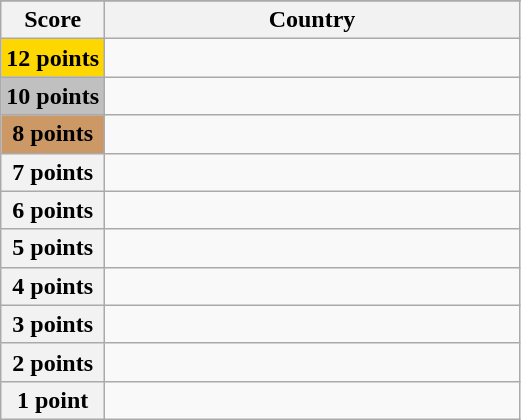<table class="wikitable">
<tr>
</tr>
<tr>
<th scope="col" width="20%">Score</th>
<th scope="col">Country</th>
</tr>
<tr>
<th scope="row" style="background:gold">12 points</th>
<td></td>
</tr>
<tr>
<th scope="row" style="background:silver">10 points</th>
<td></td>
</tr>
<tr>
<th scope="row" style="background:#CC9966">8 points</th>
<td></td>
</tr>
<tr>
<th scope="row">7 points</th>
<td></td>
</tr>
<tr>
<th scope="row">6 points</th>
<td></td>
</tr>
<tr>
<th scope="row">5 points</th>
<td></td>
</tr>
<tr>
<th scope="row">4 points</th>
<td></td>
</tr>
<tr>
<th scope="row">3 points</th>
<td></td>
</tr>
<tr>
<th scope="row">2 points</th>
<td></td>
</tr>
<tr>
<th scope="row">1 point</th>
<td></td>
</tr>
</table>
